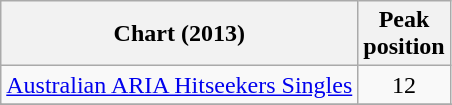<table class="wikitable sortable">
<tr>
<th>Chart (2013)</th>
<th>Peak<br>position</th>
</tr>
<tr>
<td align="left"><a href='#'>Australian ARIA Hitseekers Singles</a></td>
<td align="center">12</td>
</tr>
<tr>
</tr>
<tr>
</tr>
<tr>
</tr>
<tr>
</tr>
</table>
